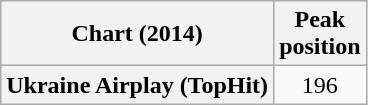<table class="wikitable plainrowheaders" style="text-align:center">
<tr>
<th scope="col">Chart (2014)</th>
<th scope="col">Peak<br>position</th>
</tr>
<tr>
<th scope="row">Ukraine Airplay (TopHit)</th>
<td>196</td>
</tr>
</table>
